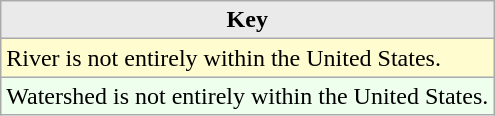<table class="wikitable" border="1">
<tr>
<th style="background:#eaeaea" colspan=6>Key</th>
</tr>
<tr>
<td bgcolor="#fffdd0" style="text-align: left"> River is not entirely within the United States.</td>
</tr>
<tr>
<td bgcolor="#eeffee" style="text-align: left"> Watershed is not entirely within the United States.</td>
</tr>
</table>
